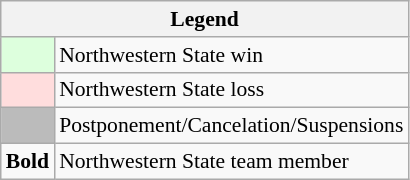<table class="wikitable" style="font-size:90%">
<tr>
<th colspan="2">Legend</th>
</tr>
<tr>
<td bgcolor="#ddffdd"> </td>
<td>Northwestern State win</td>
</tr>
<tr>
<td bgcolor="#ffdddd"> </td>
<td>Northwestern State loss</td>
</tr>
<tr>
<td bgcolor="#bbbbbb"> </td>
<td>Postponement/Cancelation/Suspensions</td>
</tr>
<tr>
<td><strong>Bold</strong></td>
<td>Northwestern State team member</td>
</tr>
</table>
